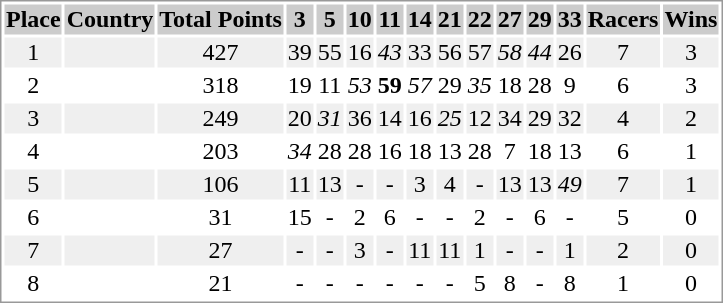<table border="0" style="border: 1px solid #999; background-color:#FFFFFF; text-align:center">
<tr align="center" bgcolor="#CCCCCC">
<th>Place</th>
<th>Country</th>
<th>Total Points</th>
<th>3</th>
<th>5</th>
<th>10</th>
<th>11</th>
<th>14</th>
<th>21</th>
<th>22</th>
<th>27</th>
<th>29</th>
<th>33</th>
<th>Racers</th>
<th>Wins</th>
</tr>
<tr bgcolor="#EFEFEF">
<td>1</td>
<td align="left"></td>
<td>427</td>
<td>39</td>
<td>55</td>
<td>16</td>
<td><em>43</em></td>
<td>33</td>
<td>56</td>
<td>57</td>
<td><em>58</em></td>
<td><em>44</em></td>
<td>26</td>
<td>7</td>
<td>3</td>
</tr>
<tr>
<td>2</td>
<td align="left"></td>
<td>318</td>
<td>19</td>
<td>11</td>
<td><em>53</em></td>
<td><strong>59</strong></td>
<td><em>57</em></td>
<td>29</td>
<td><em>35</em></td>
<td>18</td>
<td>28</td>
<td>9</td>
<td>6</td>
<td>3</td>
</tr>
<tr bgcolor="#EFEFEF">
<td>3</td>
<td align="left"></td>
<td>249</td>
<td>20</td>
<td><em>31</em></td>
<td>36</td>
<td>14</td>
<td>16</td>
<td><em>25</em></td>
<td>12</td>
<td>34</td>
<td>29</td>
<td>32</td>
<td>4</td>
<td>2</td>
</tr>
<tr>
<td>4</td>
<td align="left"></td>
<td>203</td>
<td><em>34</em></td>
<td>28</td>
<td>28</td>
<td>16</td>
<td>18</td>
<td>13</td>
<td>28</td>
<td>7</td>
<td>18</td>
<td>13</td>
<td>6</td>
<td>1</td>
</tr>
<tr bgcolor="#EFEFEF">
<td>5</td>
<td align="left"></td>
<td>106</td>
<td>11</td>
<td>13</td>
<td>-</td>
<td>-</td>
<td>3</td>
<td>4</td>
<td>-</td>
<td>13</td>
<td>13</td>
<td><em>49</em></td>
<td>7</td>
<td>1</td>
</tr>
<tr>
<td>6</td>
<td align="left"></td>
<td>31</td>
<td>15</td>
<td>-</td>
<td>2</td>
<td>6</td>
<td>-</td>
<td>-</td>
<td>2</td>
<td>-</td>
<td>6</td>
<td>-</td>
<td>5</td>
<td>0</td>
</tr>
<tr bgcolor="#EFEFEF">
<td>7</td>
<td align="left"></td>
<td>27</td>
<td>-</td>
<td>-</td>
<td>3</td>
<td>-</td>
<td>11</td>
<td>11</td>
<td>1</td>
<td>-</td>
<td>-</td>
<td>1</td>
<td>2</td>
<td>0</td>
</tr>
<tr>
<td>8</td>
<td align="left"></td>
<td>21</td>
<td>-</td>
<td>-</td>
<td>-</td>
<td>-</td>
<td>-</td>
<td>-</td>
<td>5</td>
<td>8</td>
<td>-</td>
<td>8</td>
<td>1</td>
<td>0</td>
</tr>
</table>
